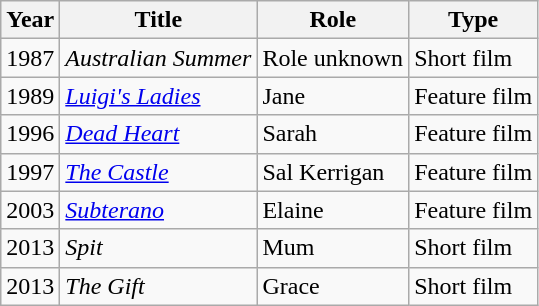<table class="wikitable sortable">
<tr>
<th>Year</th>
<th>Title</th>
<th>Role</th>
<th>Type</th>
</tr>
<tr>
<td>1987</td>
<td><em>Australian Summer</em></td>
<td>Role unknown</td>
<td>Short film</td>
</tr>
<tr>
<td>1989</td>
<td><em><a href='#'>Luigi's Ladies</a></em></td>
<td>Jane</td>
<td>Feature film</td>
</tr>
<tr>
<td>1996</td>
<td><em><a href='#'>Dead Heart</a></em></td>
<td>Sarah</td>
<td>Feature film</td>
</tr>
<tr>
<td>1997</td>
<td><em><a href='#'>The Castle</a></em></td>
<td>Sal Kerrigan</td>
<td>Feature film</td>
</tr>
<tr>
<td>2003</td>
<td><em><a href='#'>Subterano</a></em></td>
<td>Elaine</td>
<td>Feature film</td>
</tr>
<tr>
<td>2013</td>
<td><em>Spit</em></td>
<td>Mum</td>
<td>Short film</td>
</tr>
<tr>
<td>2013</td>
<td><em>The Gift</em></td>
<td>Grace</td>
<td>Short film</td>
</tr>
</table>
